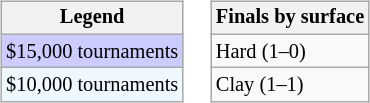<table>
<tr valign=top>
<td><br><table class=wikitable style="font-size:85%">
<tr>
<th>Legend</th>
</tr>
<tr style="background:#ccccff;">
<td>$15,000 tournaments</td>
</tr>
<tr style="background:#f0f8ff;">
<td>$10,000 tournaments</td>
</tr>
</table>
</td>
<td><br><table class=wikitable style="font-size:85%">
<tr>
<th>Finals by surface</th>
</tr>
<tr>
<td>Hard (1–0)</td>
</tr>
<tr>
<td>Clay (1–1)</td>
</tr>
</table>
</td>
</tr>
</table>
